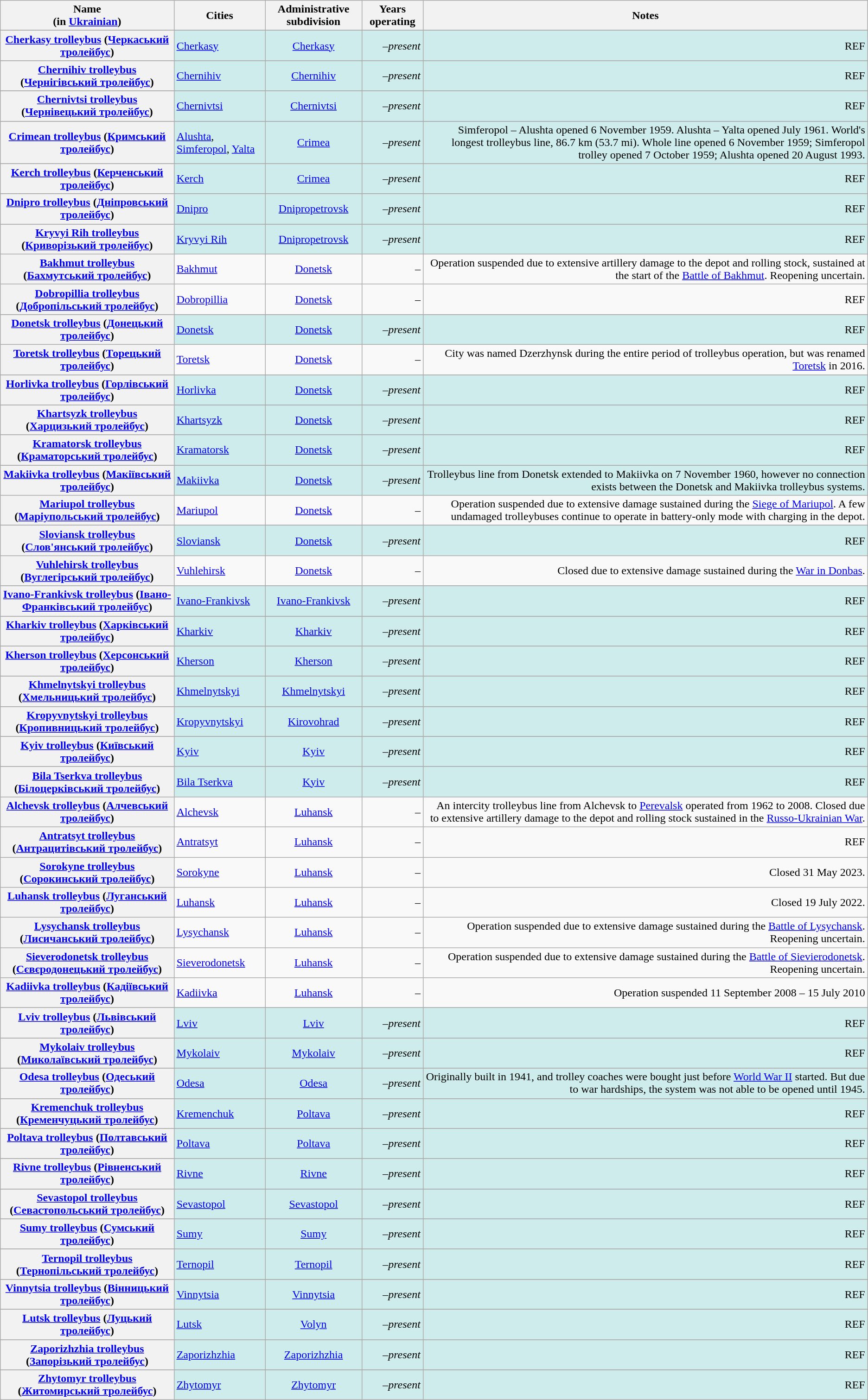<table class="wikitable sortable" id="Table of trolleybus systems">
<tr>
<th scope="col">Name<br>(in <a href='#'>Ukrainian</a>)</th>
<th scope="col">Cities</th>
<th scope="col">Administrative subdivision</th>
<th scope="col">Years operating</th>
<th scope="col">Notes</th>
</tr>
<tr>
</tr>
<tr style="background:#CFECEC">
<th scope="row" align="left"><a href='#'>Cherkasy trolleybus</a> (<a href='#'>Черкаський тролейбус</a>)</th>
<td align=left><a href='#'>Cherkasy</a></td>
<td align=center><a href='#'>Cherkasy</a></td>
<td align=right>–<em>present</em></td>
<td align=right>REF</td>
</tr>
<tr>
</tr>
<tr style="background:#CFECEC">
<th scope="row" align="left"><a href='#'>Chernihiv trolleybus</a> (<a href='#'>Чернігівський тролейбус</a>)</th>
<td align=left><a href='#'>Chernihiv</a></td>
<td align=center><a href='#'>Chernihiv</a></td>
<td align=right>–<em>present</em></td>
<td align=right>REF</td>
</tr>
<tr>
</tr>
<tr style="background:#CFECEC">
<th scope="row" align="left"><a href='#'>Chernivtsi trolleybus</a> (<a href='#'>Чернівецький тролейбус</a>)</th>
<td align=left><a href='#'>Chernivtsi</a></td>
<td align=center><a href='#'>Chernivtsi</a></td>
<td align=right>–<em>present</em></td>
<td align=right>REF</td>
</tr>
<tr>
</tr>
<tr style="background:#CFECEC">
<th scope="row" align="left"><a href='#'>Crimean trolleybus</a> (<a href='#'>Кримський тролейбус</a>)</th>
<td align=left><a href='#'>Alushta</a>, <a href='#'>Simferopol</a>, <a href='#'>Yalta</a></td>
<td align=center><a href='#'>Crimea</a></td>
<td align=right>–<em>present</em></td>
<td align=right>Simferopol – Alushta opened 6 November 1959. Alushta – Yalta opened July 1961. World's longest trolleybus line, 86.7 km (53.7 mi). Whole line opened 6 November 1959; Simferopol trolley opened 7 October 1959; Alushta opened 20 August 1993.</td>
</tr>
<tr>
</tr>
<tr style="background:#CFECEC">
<th scope="row" align="left"><a href='#'>Kerch trolleybus</a> (<a href='#'>Керченський тролейбус</a>)</th>
<td align=left><a href='#'>Kerch</a></td>
<td align=center><a href='#'>Crimea</a></td>
<td align=right>–<em>present</em></td>
<td align=right>REF</td>
</tr>
<tr>
</tr>
<tr style="background:#CFECEC">
<th scope="row" align="left"><a href='#'>Dnipro trolleybus</a> (<a href='#'>Дніпровський тролейбус</a>)</th>
<td align=left><a href='#'>Dnipro</a></td>
<td align=center><a href='#'>Dnipropetrovsk</a></td>
<td align=right>–<em>present</em></td>
<td align=right>REF</td>
</tr>
<tr>
</tr>
<tr style="background:#CFECEC">
<th scope="row" align="left"><a href='#'>Kryvyi Rih trolleybus</a> (<a href='#'>Криворізький тролейбус</a>)</th>
<td align=left><a href='#'>Kryvyi Rih</a></td>
<td align=center><a href='#'>Dnipropetrovsk</a></td>
<td align=right>–<em>present</em></td>
<td align=right>REF</td>
</tr>
<tr>
<th scope="row" align="left"><a href='#'>Bakhmut trolleybus</a> (<a href='#'>Бахмутський тролейбус</a>)</th>
<td align=left><a href='#'>Bakhmut</a></td>
<td align=center><a href='#'>Donetsk</a></td>
<td align=right>–</td>
<td align=right>Operation suspended due to extensive artillery damage to the depot and rolling stock, sustained at the start of the <a href='#'>Battle of Bakhmut</a>. Reopening uncertain.</td>
</tr>
<tr>
<th scope="row" align="left"><a href='#'>Dobropillia trolleybus</a> (<a href='#'>Добропільський тролейбус</a>)</th>
<td align=left><a href='#'>Dobropillia</a></td>
<td align=center><a href='#'>Donetsk</a></td>
<td align=right>–</td>
<td align=right>REF</td>
</tr>
<tr>
</tr>
<tr style="background:#CFECEC">
<th scope="row" align="left"><a href='#'>Donetsk trolleybus</a> (<a href='#'>Донецький тролейбус</a>)</th>
<td align=left><a href='#'>Donetsk</a></td>
<td align=center><a href='#'>Donetsk</a></td>
<td align=right>–<em>present</em></td>
<td align=right>REF</td>
</tr>
<tr>
<th scope="row" align="left"><a href='#'>Toretsk trolleybus</a> (<a href='#'>Торецький тролейбус</a>)</th>
<td align=left><a href='#'>Toretsk</a></td>
<td align=center><a href='#'>Donetsk</a></td>
<td align=right>–</td>
<td align=right>City was named Dzerzhynsk during the entire period of trolleybus operation, but was renamed <a href='#'>Toretsk</a> in 2016.</td>
</tr>
<tr>
</tr>
<tr style="background:#CFECEC">
<th scope="row" align="left"><a href='#'>Horlivka trolleybus</a> (<a href='#'>Горлівський тролейбус</a>)</th>
<td align=left><a href='#'>Horlivka</a></td>
<td align=center><a href='#'>Donetsk</a></td>
<td align=right>–<em>present</em></td>
<td align=right>REF</td>
</tr>
<tr>
</tr>
<tr style="background:#CFECEC">
<th scope="row" align="left"><a href='#'>Khartsyzk trolleybus</a> (<a href='#'>Харцизький тролейбус</a>)</th>
<td align=left><a href='#'>Khartsyzk</a></td>
<td align=center><a href='#'>Donetsk</a></td>
<td align=right>–<em>present</em></td>
<td align=right>REF</td>
</tr>
<tr>
</tr>
<tr style="background:#CFECEC">
<th scope="row" align="left"><a href='#'>Kramatorsk trolleybus</a> (<a href='#'>Краматорський тролейбус</a>)</th>
<td align=left><a href='#'>Kramatorsk</a></td>
<td align=center><a href='#'>Donetsk</a></td>
<td align=right>–<em>present</em></td>
<td align=right>REF</td>
</tr>
<tr>
</tr>
<tr style="background:#CFECEC">
<th scope="row" align="left"><a href='#'>Makiivka trolleybus</a> (<a href='#'>Макіївський тролейбус</a>)</th>
<td align=left><a href='#'>Makiivka</a></td>
<td align=center><a href='#'>Donetsk</a></td>
<td align=right>–<em>present</em></td>
<td align=right>Trolleybus line from Donetsk extended to Makiivka on 7 November 1960, however no connection exists between the Donetsk and Makiivka trolleybus systems.</td>
</tr>
<tr>
<th scope="row" align="left"><a href='#'>Mariupol trolleybus</a> (<a href='#'>Маріупольський тролейбус</a>)</th>
<td align=left><a href='#'>Mariupol</a></td>
<td align=center><a href='#'>Donetsk</a></td>
<td align=right>–</td>
<td align=right>Operation suspended due to extensive damage sustained during the <a href='#'>Siege of Mariupol</a>. A few undamaged trolleybuses continue to operate in battery-only mode with charging in the depot.</td>
</tr>
<tr>
</tr>
<tr style="background:#CFECEC">
<th scope="row" align="left"><a href='#'>Sloviansk trolleybus</a> (<a href='#'>Слов'янський тролейбус</a>)</th>
<td align=left><a href='#'>Sloviansk</a></td>
<td align=center><a href='#'>Donetsk</a></td>
<td align=right>–<em>present</em></td>
<td align=right>REF</td>
</tr>
<tr>
<th scope="row" align="left"><a href='#'>Vuhlehirsk trolleybus</a> (<a href='#'>Вуглегірський тролейбус</a>)</th>
<td align=left><a href='#'>Vuhlehirsk</a></td>
<td align=center><a href='#'>Donetsk</a></td>
<td align=right>–</td>
<td align=right>Closed due to extensive damage sustained during the <a href='#'>War in Donbas</a>.</td>
</tr>
<tr>
</tr>
<tr style="background:#CFECEC">
<th scope="row" align="left"><a href='#'>Ivano-Frankivsk trolleybus</a> (<a href='#'>Івано-Франківський тролейбус</a>)</th>
<td align=left><a href='#'>Ivano-Frankivsk</a></td>
<td align=center><a href='#'>Ivano-Frankivsk</a></td>
<td align=right>–<em>present</em></td>
<td align=right>REF</td>
</tr>
<tr>
</tr>
<tr style="background:#CFECEC">
<th scope="row" align="left"><a href='#'>Kharkiv trolleybus</a> (<a href='#'>Харківський тролейбус</a>)</th>
<td align=left><a href='#'>Kharkiv</a></td>
<td align=center><a href='#'>Kharkiv</a></td>
<td align=right>–<em>present</em></td>
<td align=right>REF</td>
</tr>
<tr>
</tr>
<tr style="background:#CFECEC">
<th scope="row" align="left"><a href='#'>Kherson trolleybus</a> (<a href='#'>Херсонський тролейбус</a>)</th>
<td align=left><a href='#'>Kherson</a></td>
<td align=center><a href='#'>Kherson</a></td>
<td align=right>–<em>present</em></td>
<td align=right>REF</td>
</tr>
<tr>
</tr>
<tr style="background:#CFECEC">
<th scope="row" align="left"><a href='#'>Khmelnytskyi trolleybus</a> (<a href='#'>Хмельницький тролейбус</a>)</th>
<td align=left><a href='#'>Khmelnytskyi</a></td>
<td align=center><a href='#'>Khmelnytskyi</a></td>
<td align=right>–<em>present</em></td>
<td align=right>REF</td>
</tr>
<tr>
</tr>
<tr style="background:#CFECEC">
<th scope="row" align="left"><a href='#'>Kropyvnytskyi trolleybus</a> (<a href='#'>Кропивницький тролейбус</a>)</th>
<td align=left><a href='#'>Kropyvnytskyi</a></td>
<td align=center><a href='#'>Kirovohrad</a></td>
<td align=right>–<em>present</em></td>
<td align=right>REF</td>
</tr>
<tr>
</tr>
<tr style="background:#CFECEC">
<th scope="row" align="left"><a href='#'>Kyiv trolleybus</a> (<a href='#'>Київський тролейбус</a>)</th>
<td align=left><a href='#'>Kyiv</a></td>
<td align=center><a href='#'>Kyiv</a></td>
<td align=right>–<em>present</em></td>
<td align=right>REF</td>
</tr>
<tr>
</tr>
<tr style="background:#CFECEC">
<th scope="row" align="left"><a href='#'>Bila Tserkva trolleybus</a> (<a href='#'>Білоцерківський тролейбус</a>)</th>
<td align=left><a href='#'>Bila Tserkva</a></td>
<td align=center><a href='#'>Kyiv</a></td>
<td align=right>–<em>present</em></td>
<td align=right>REF</td>
</tr>
<tr>
<th scope="row" align="left"><a href='#'>Alchevsk trolleybus</a> (<a href='#'>Алчевський тролейбус</a>)</th>
<td align=left><a href='#'>Alchevsk</a></td>
<td align=center><a href='#'>Luhansk</a></td>
<td align=right>–</td>
<td align=right>An intercity trolleybus line from Alchevsk to <a href='#'>Perevalsk</a> operated from 1962 to 2008. Closed due to extensive artillery damage to the depot and rolling stock sustained in the <a href='#'>Russo-Ukrainian War</a>.</td>
</tr>
<tr>
<th scope="row" align="left"><a href='#'>Antratsyt trolleybus</a> (<a href='#'>Антрацитівський тролейбус</a>)</th>
<td align=left><a href='#'>Antratsyt</a></td>
<td align=center><a href='#'>Luhansk</a></td>
<td align=right>–</td>
<td align=right>REF</td>
</tr>
<tr>
<th scope="row" align="left"><a href='#'>Sorokyne trolleybus</a> (<a href='#'>Сорокинський тролейбус</a>)</th>
<td align=left><a href='#'>Sorokyne</a></td>
<td align=center><a href='#'>Luhansk</a></td>
<td align=right>–</td>
<td align=right>Closed 31 May 2023.</td>
</tr>
<tr>
<th scope="row" align="left"><a href='#'>Luhansk trolleybus</a> (<a href='#'>Луганський тролейбус</a>)</th>
<td align=left><a href='#'>Luhansk</a></td>
<td align=center><a href='#'>Luhansk</a></td>
<td align=right>–</td>
<td align=right>Closed 19 July 2022.</td>
</tr>
<tr>
<th scope="row" align="left"><a href='#'>Lysychansk trolleybus</a> (<a href='#'>Лисичанський тролейбус</a>)</th>
<td align=left><a href='#'>Lysychansk</a></td>
<td align=center><a href='#'>Luhansk</a></td>
<td align=right>–</td>
<td align=right>Operation suspended due to extensive damage sustained during the <a href='#'>Battle of Lysychansk</a>. Reopening uncertain.</td>
</tr>
<tr>
<th scope="row" align="left"><a href='#'>Sieverodonetsk trolleybus</a> (<a href='#'>Сєвєродонецький тролейбус</a>)</th>
<td align=left><a href='#'>Sieverodonetsk</a></td>
<td align=center><a href='#'>Luhansk</a></td>
<td align=right>–</td>
<td align=right>Operation suspended due to extensive damage sustained during the <a href='#'>Battle of Sievierodonetsk</a>. Reopening uncertain.</td>
</tr>
<tr>
<th scope="row" align="left"><a href='#'>Kadiivka trolleybus</a> (<a href='#'>Кадіївський тролейбус</a>)</th>
<td align=left><a href='#'>Kadiivka</a></td>
<td align=center><a href='#'>Luhansk</a></td>
<td align=right>–</td>
<td align=right>Operation suspended 11 September 2008 – 15 July 2010</td>
</tr>
<tr>
</tr>
<tr style="background:#CFECEC">
<th scope="row" align="left"><a href='#'>Lviv trolleybus</a> (<a href='#'>Львівський тролейбус</a>)</th>
<td align=left><a href='#'>Lviv</a></td>
<td align=center><a href='#'>Lviv</a></td>
<td align=right>–<em>present</em></td>
<td align=right>REF</td>
</tr>
<tr>
</tr>
<tr style="background:#CFECEC">
<th scope="row" align="left"><a href='#'>Mykolaiv trolleybus</a> (<a href='#'>Миколаївський тролейбус</a>)</th>
<td align=left><a href='#'>Mykolaiv</a></td>
<td align=center><a href='#'>Mykolaiv</a></td>
<td align=right>–<em>present</em></td>
<td align=right>REF</td>
</tr>
<tr>
</tr>
<tr style="background:#CFECEC">
<th scope="row" align="left"><a href='#'>Odesa trolleybus</a> (<a href='#'>Одеський тролейбус</a>)</th>
<td align=left><a href='#'>Odesa</a></td>
<td align=center><a href='#'>Odesa</a></td>
<td align=right>–<em>present</em></td>
<td align=right>Originally built in 1941, and trolley coaches were bought just before <a href='#'>World War II</a> started. But due to war hardships, the system was not able to be opened until 1945.</td>
</tr>
<tr>
</tr>
<tr style="background:#CFECEC">
<th scope="row" align="left"><a href='#'>Kremenchuk trolleybus</a> (<a href='#'>Кременчуцький тролейбус</a>)</th>
<td align=left><a href='#'>Kremenchuk</a></td>
<td align=center><a href='#'>Poltava</a></td>
<td align=right>–<em>present</em></td>
<td align=right>REF</td>
</tr>
<tr>
</tr>
<tr style="background:#CFECEC">
<th scope="row" align="left"><a href='#'>Poltava trolleybus</a> (<a href='#'>Полтавський тролейбус</a>)</th>
<td align=left><a href='#'>Poltava</a></td>
<td align=center><a href='#'>Poltava</a></td>
<td align=right>–<em>present</em></td>
<td align=right>REF</td>
</tr>
<tr>
</tr>
<tr style="background:#CFECEC">
<th scope="row" align="left"><a href='#'>Rivne trolleybus</a> (<a href='#'>Рівненський тролейбус</a>)</th>
<td align=left><a href='#'>Rivne</a></td>
<td align=center><a href='#'>Rivne</a></td>
<td align=right>–<em>present</em></td>
<td align=right>REF</td>
</tr>
<tr>
</tr>
<tr style="background:#CFECEC">
<th scope="row" align="left"><a href='#'>Sevastopol trolleybus</a> (<a href='#'>Севастопольський тролейбус</a>)</th>
<td align=left><a href='#'>Sevastopol</a></td>
<td align=center><a href='#'>Sevastopol</a></td>
<td align=right>–<em>present</em></td>
<td align=right>REF</td>
</tr>
<tr>
</tr>
<tr style="background:#CFECEC">
<th scope="row" align="left"><a href='#'>Sumy trolleybus</a> (<a href='#'>Сумський тролейбус</a>)</th>
<td align=left><a href='#'>Sumy</a></td>
<td align=center><a href='#'>Sumy</a></td>
<td align=right>–<em>present</em></td>
<td align=right>REF</td>
</tr>
<tr>
</tr>
<tr style="background:#CFECEC">
<th scope="row" align="left"><a href='#'>Ternopil trolleybus</a> (<a href='#'>Тернопільський тролейбус</a>)</th>
<td align=left><a href='#'>Ternopil</a></td>
<td align=center><a href='#'>Ternopil</a></td>
<td align=right>–<em>present</em></td>
<td align=right>REF</td>
</tr>
<tr>
</tr>
<tr style="background:#CFECEC">
<th scope="row" align="left"><a href='#'>Vinnytsia trolleybus</a> (<a href='#'>Вінницький тролейбус</a>)</th>
<td align=left><a href='#'>Vinnytsia</a></td>
<td align=center><a href='#'>Vinnytsia</a></td>
<td align=right>–<em>present</em></td>
<td align=right>REF</td>
</tr>
<tr>
</tr>
<tr style="background:#CFECEC">
<th scope="row" align="left"><a href='#'>Lutsk trolleybus</a> (<a href='#'>Луцький тролейбус</a>)</th>
<td align=left><a href='#'>Lutsk</a></td>
<td align=center><a href='#'>Volyn</a></td>
<td align=right>–<em>present</em></td>
<td align=right>REF</td>
</tr>
<tr>
</tr>
<tr style="background:#CFECEC">
<th scope="row" align="left"><a href='#'>Zaporizhzhia trolleybus</a> (<a href='#'>Запорізький тролейбус</a>)</th>
<td align=left><a href='#'>Zaporizhzhia</a></td>
<td align=center><a href='#'>Zaporizhzhia</a></td>
<td align=right>–<em>present</em></td>
<td align=right>REF</td>
</tr>
<tr>
</tr>
<tr style="background:#CFECEC">
<th scope="row" align="left"><a href='#'>Zhytomyr trolleybus</a> (<a href='#'>Житомирський тролейбус</a>)</th>
<td align=left><a href='#'>Zhytomyr</a></td>
<td align=center><a href='#'>Zhytomyr</a></td>
<td align=right>–<em>present</em></td>
<td align=right>REF</td>
</tr>
</table>
